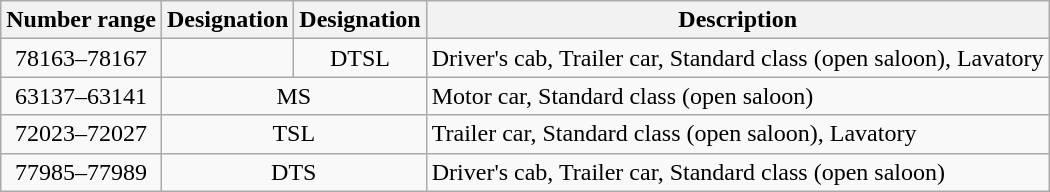<table class="wikitable">
<tr>
<th>Number range</th>
<th>Designation </th>
<th>Designation </th>
<th>Description</th>
</tr>
<tr>
<td align=center>78163–78167</td>
<td align=center></td>
<td align=center>DTSL</td>
<td>Driver's cab, Trailer car, Standard class (open saloon), Lavatory</td>
</tr>
<tr>
<td align=center>63137–63141</td>
<td colspan=2 align=center>MS</td>
<td>Motor car, Standard class (open saloon)</td>
</tr>
<tr>
<td align=center>72023–72027</td>
<td colspan=2 align=center>TSL</td>
<td>Trailer car, Standard class (open saloon), Lavatory</td>
</tr>
<tr>
<td align=center>77985–77989</td>
<td colspan=2 align=center>DTS</td>
<td>Driver's cab, Trailer car, Standard class (open saloon)</td>
</tr>
</table>
